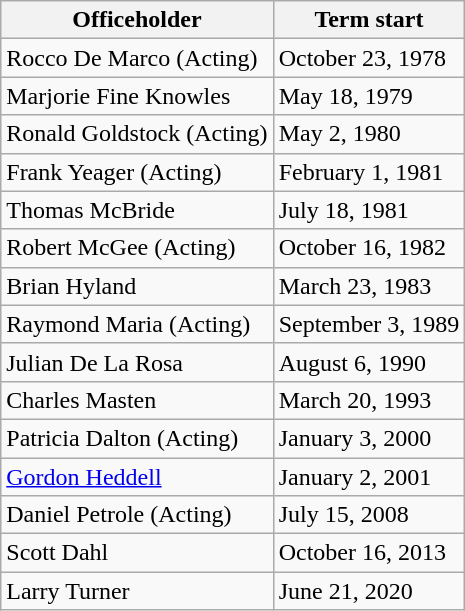<table class="wikitable sortable">
<tr style="vertical-align:bottom;">
<th>Officeholder</th>
<th>Term start</th>
</tr>
<tr>
<td>Rocco De Marco (Acting)</td>
<td>October 23, 1978</td>
</tr>
<tr>
<td>Marjorie Fine Knowles</td>
<td>May 18, 1979</td>
</tr>
<tr>
<td>Ronald Goldstock (Acting)</td>
<td>May 2, 1980</td>
</tr>
<tr>
<td>Frank Yeager (Acting)</td>
<td>February 1, 1981</td>
</tr>
<tr>
<td>Thomas McBride</td>
<td>July 18, 1981</td>
</tr>
<tr>
<td>Robert McGee (Acting)</td>
<td>October 16, 1982</td>
</tr>
<tr>
<td>Brian Hyland</td>
<td>March 23, 1983<br></td>
</tr>
<tr>
<td>Raymond Maria (Acting)</td>
<td>September 3, 1989</td>
</tr>
<tr>
<td>Julian De La Rosa</td>
<td>August 6, 1990</td>
</tr>
<tr>
<td>Charles Masten</td>
<td>March 20, 1993<br></td>
</tr>
<tr>
<td>Patricia Dalton (Acting)</td>
<td>January 3, 2000</td>
</tr>
<tr>
<td><a href='#'>Gordon Heddell</a></td>
<td>January 2, 2001</td>
</tr>
<tr>
<td>Daniel Petrole (Acting)</td>
<td>July 15, 2008</td>
</tr>
<tr>
<td>Scott Dahl</td>
<td>October 16, 2013</td>
</tr>
<tr>
<td>Larry Turner</td>
<td>June 21, 2020<br></td>
</tr>
</table>
